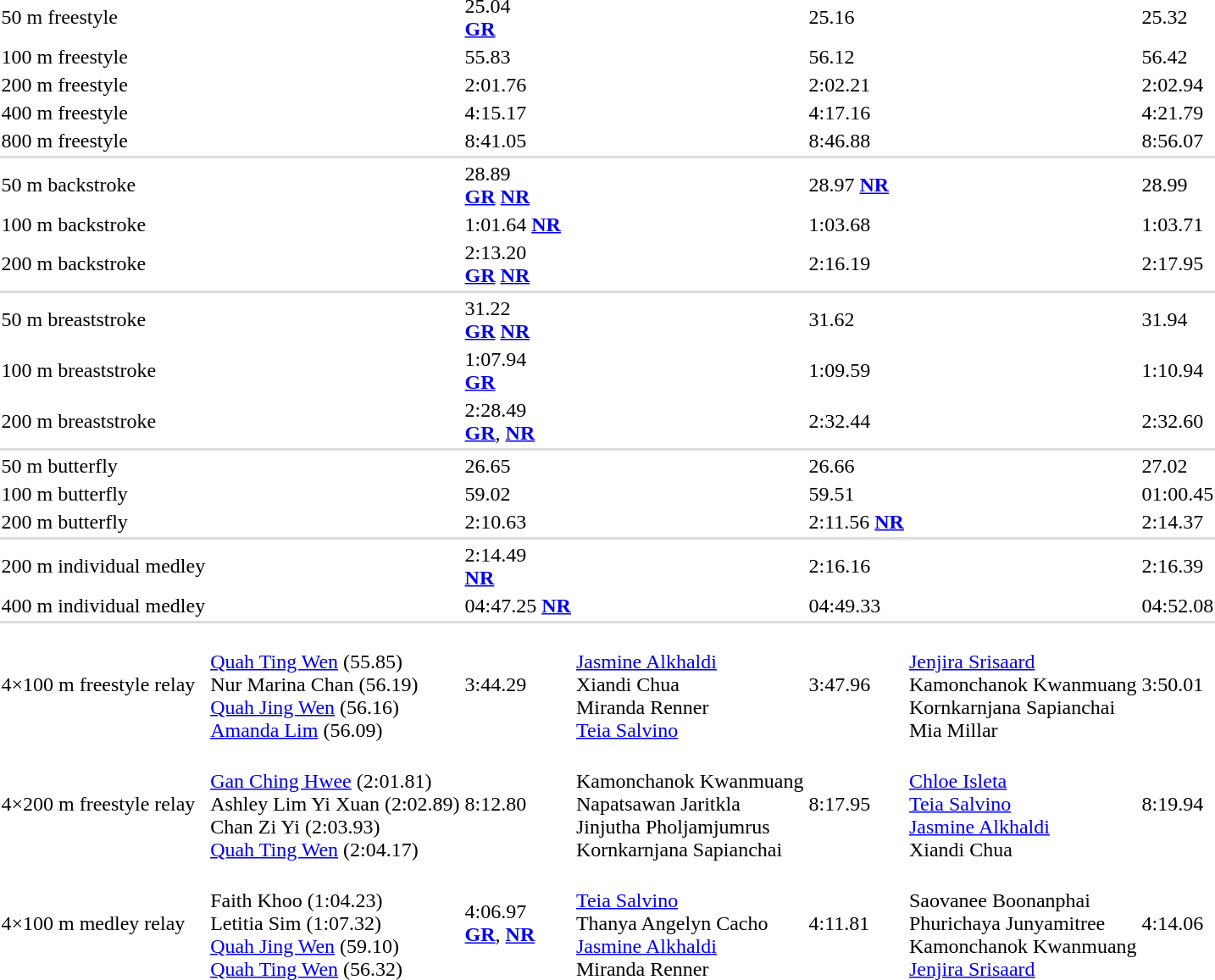<table>
<tr>
<td>50 m freestyle</td>
<td></td>
<td>25.04<br><strong><a href='#'>GR</a></strong></td>
<td></td>
<td>25.16</td>
<td></td>
<td>25.32</td>
</tr>
<tr>
<td>100 m freestyle</td>
<td></td>
<td>55.83</td>
<td></td>
<td>56.12</td>
<td></td>
<td>56.42</td>
</tr>
<tr>
<td>200 m freestyle</td>
<td></td>
<td>2:01.76</td>
<td></td>
<td>2:02.21</td>
<td></td>
<td>2:02.94</td>
</tr>
<tr>
<td>400 m freestyle</td>
<td></td>
<td>4:15.17</td>
<td></td>
<td>4:17.16</td>
<td><br></td>
<td>4:21.79</td>
</tr>
<tr>
<td>800 m freestyle</td>
<td></td>
<td>8:41.05</td>
<td></td>
<td>8:46.88</td>
<td></td>
<td>8:56.07</td>
</tr>
<tr style="background:#ddd;">
<td colspan=7></td>
</tr>
<tr>
<td>50 m backstroke</td>
<td></td>
<td>28.89<br><strong><a href='#'>GR</a></strong> <strong><a href='#'>NR</a></strong></td>
<td></td>
<td>28.97 <strong><a href='#'>NR</a></strong></td>
<td></td>
<td>28.99</td>
</tr>
<tr>
<td>100 m backstroke</td>
<td></td>
<td>1:01.64 <strong><a href='#'>NR</a></strong></td>
<td></td>
<td>1:03.68</td>
<td></td>
<td>1:03.71</td>
</tr>
<tr>
<td>200 m backstroke</td>
<td></td>
<td>2:13.20<br><strong><a href='#'>GR</a></strong> <strong><a href='#'>NR</a></strong></td>
<td></td>
<td>2:16.19</td>
<td></td>
<td>2:17.95</td>
</tr>
<tr style="background:#ddd;">
<td colspan=7></td>
</tr>
<tr>
<td>50 m breaststroke</td>
<td></td>
<td>31.22<br><strong><a href='#'>GR</a></strong> <strong><a href='#'>NR</a></strong></td>
<td></td>
<td>31.62</td>
<td></td>
<td>31.94</td>
</tr>
<tr>
<td>100 m breaststroke</td>
<td></td>
<td>1:07.94<br><strong><a href='#'>GR</a></strong></td>
<td></td>
<td>1:09.59</td>
<td></td>
<td>1:10.94</td>
</tr>
<tr>
<td>200 m breaststroke</td>
<td></td>
<td>2:28.49<br><strong><a href='#'>GR</a></strong>, <strong><a href='#'>NR</a></strong></td>
<td></td>
<td>2:32.44</td>
<td></td>
<td>2:32.60</td>
</tr>
<tr style="background:#ddd;">
<td colspan=7></td>
</tr>
<tr>
<td>50 m butterfly</td>
<td></td>
<td>26.65</td>
<td></td>
<td>26.66</td>
<td></td>
<td>27.02</td>
</tr>
<tr>
<td>100 m butterfly</td>
<td></td>
<td>59.02</td>
<td></td>
<td>59.51</td>
<td></td>
<td>01:00.45</td>
</tr>
<tr>
<td>200 m butterfly</td>
<td></td>
<td>2:10.63</td>
<td></td>
<td>2:11.56 <strong><a href='#'>NR</a></strong></td>
<td></td>
<td>2:14.37</td>
</tr>
<tr style="background:#ddd;">
<td colspan=7></td>
</tr>
<tr>
<td>200 m individual medley</td>
<td></td>
<td>2:14.49<br><strong><a href='#'>NR</a></strong></td>
<td></td>
<td>2:16.16</td>
<td></td>
<td>2:16.39</td>
</tr>
<tr>
<td>400 m individual medley</td>
<td></td>
<td>04:47.25 <strong><a href='#'>NR</a></strong></td>
<td></td>
<td>04:49.33</td>
<td></td>
<td>04:52.08</td>
</tr>
<tr style="background:#ddd;">
<td colspan=7></td>
</tr>
<tr>
<td>4×100 m freestyle relay</td>
<td><br><a href='#'>Quah Ting Wen</a> (55.85) <br> Nur Marina Chan (56.19) <br> <a href='#'>Quah Jing Wen</a> (56.16) <br> <a href='#'>Amanda Lim</a> (56.09)</td>
<td>3:44.29</td>
<td><br><a href='#'>Jasmine Alkhaldi</a> <br> Xiandi Chua <br> Miranda Renner <br> <a href='#'>Teia Salvino</a></td>
<td>3:47.96</td>
<td><br><a href='#'>Jenjira Srisaard</a><br>Kamonchanok Kwanmuang<br>Kornkarnjana Sapianchai<br>Mia Millar</td>
<td>3:50.01</td>
</tr>
<tr>
<td>4×200 m freestyle relay</td>
<td><br><a href='#'>Gan Ching Hwee</a> (2:01.81) <br>Ashley Lim Yi Xuan (2:02.89) <br>Chan Zi Yi (2:03.93) <br><a href='#'>Quah Ting Wen</a> (2:04.17)</td>
<td>8:12.80</td>
<td><br>Kamonchanok Kwanmuang<br>Napatsawan Jaritkla<br>Jinjutha Pholjamjumrus<br>Kornkarnjana Sapianchai</td>
<td>8:17.95</td>
<td><br><a href='#'>Chloe Isleta</a><br><a href='#'>Teia Salvino</a><br><a href='#'>Jasmine Alkhaldi</a><br>Xiandi Chua</td>
<td>8:19.94</td>
</tr>
<tr>
<td>4×100 m medley relay</td>
<td><br>Faith Khoo (1:04.23) <br>Letitia Sim (1:07.32) <br><a href='#'>Quah Jing Wen</a> (59.10) <br><a href='#'>Quah Ting Wen</a> (56.32)</td>
<td>4:06.97<br><strong><a href='#'>GR</a></strong>, <strong><a href='#'>NR</a></strong></td>
<td><br><a href='#'>Teia Salvino</a><br>Thanya Angelyn Cacho<br><a href='#'>Jasmine Alkhaldi</a><br>Miranda Renner</td>
<td>4:11.81</td>
<td><br>Saovanee Boonanphai<br>Phurichaya Junyamitree<br>Kamonchanok Kwanmuang<br><a href='#'>Jenjira Srisaard</a></td>
<td>4:14.06</td>
</tr>
</table>
